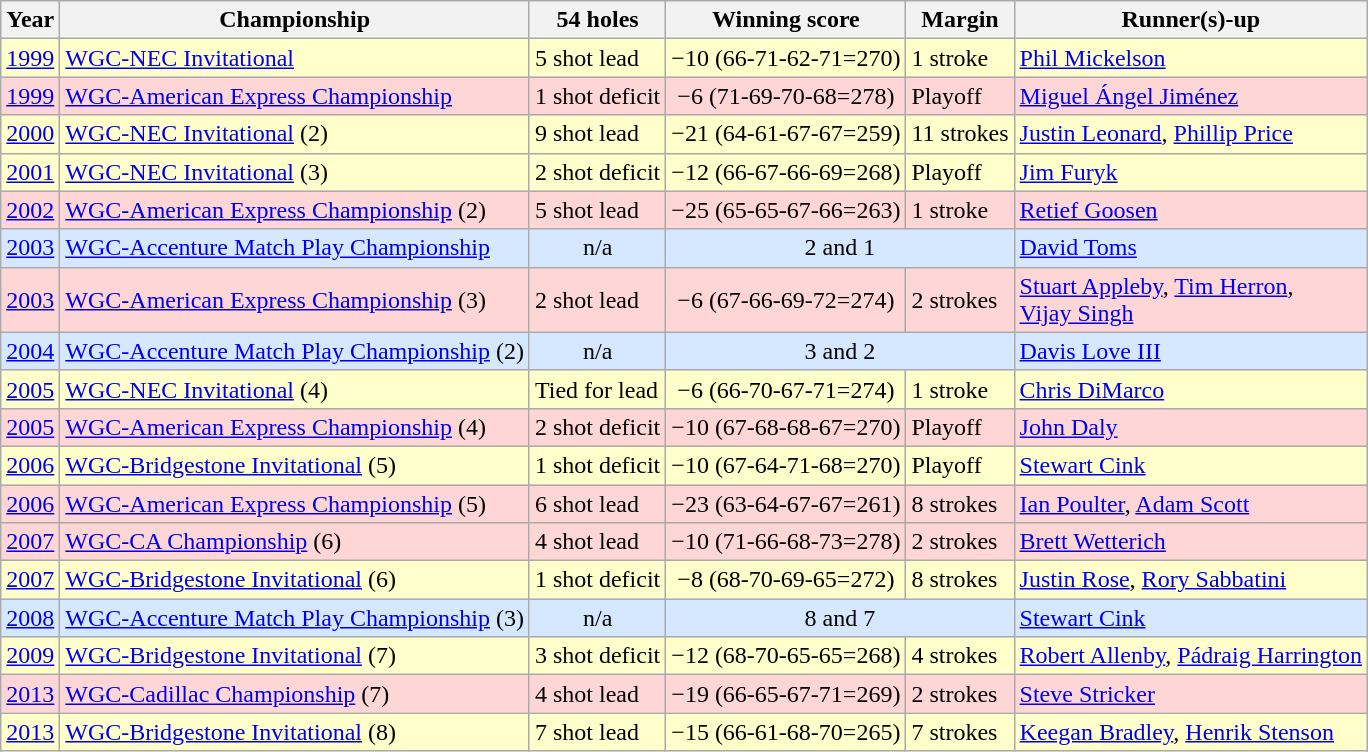<table class="wikitable">
<tr>
<th>Year</th>
<th>Championship</th>
<th>54 holes</th>
<th>Winning score</th>
<th>Margin</th>
<th>Runner(s)-up</th>
</tr>
<tr style="background:#ffc;">
<td><a href='#'>1999</a></td>
<td><a href='#'>WGC-NEC Invitational</a></td>
<td align=left>5 shot lead</td>
<td align=center>−10 (66-71-62-71=270)</td>
<td align=left>1 stroke</td>
<td> <a href='#'>Phil Mickelson</a></td>
</tr>
<tr style="background:#ffd6d6;">
<td><a href='#'>1999</a></td>
<td><a href='#'>WGC-American Express Championship</a></td>
<td align=left>1 shot deficit</td>
<td align=center>−6 (71-69-70-68=278)</td>
<td align=left>Playoff</td>
<td> <a href='#'>Miguel Ángel Jiménez</a></td>
</tr>
<tr style="background:#ffc;">
<td><a href='#'>2000</a></td>
<td><a href='#'>WGC-NEC Invitational</a> (2)</td>
<td align=left>9 shot lead</td>
<td align=center>−21 (64-61-67-67=259)</td>
<td align=left>11 strokes</td>
<td> <a href='#'>Justin Leonard</a>,  <a href='#'>Phillip Price</a></td>
</tr>
<tr style="background:#ffc;">
<td><a href='#'>2001</a></td>
<td><a href='#'>WGC-NEC Invitational</a> (3)</td>
<td align=left>2 shot deficit</td>
<td align=center>−12 (66-67-66-69=268)</td>
<td align=left>Playoff</td>
<td> <a href='#'>Jim Furyk</a></td>
</tr>
<tr style="background:#ffd6d6;">
<td><a href='#'>2002</a></td>
<td><a href='#'>WGC-American Express Championship</a> (2)</td>
<td align=left>5 shot lead</td>
<td align=center>−25 (65-65-67-66=263)</td>
<td align=left>1 stroke</td>
<td> <a href='#'>Retief Goosen</a></td>
</tr>
<tr style="background:#d6e8ff;">
<td><a href='#'>2003</a></td>
<td><a href='#'>WGC-Accenture Match Play Championship</a></td>
<td align=center>n/a</td>
<td colspan=2 align=center>2 and 1</td>
<td> <a href='#'>David Toms</a></td>
</tr>
<tr style="background:#ffd6d6;">
<td><a href='#'>2003</a></td>
<td><a href='#'>WGC-American Express Championship</a> (3)</td>
<td align=left>2 shot lead</td>
<td align=center>−6 (67-66-69-72=274)</td>
<td align=left>2 strokes</td>
<td> <a href='#'>Stuart Appleby</a>,  <a href='#'>Tim Herron</a>,<br> <a href='#'>Vijay Singh</a></td>
</tr>
<tr style="background:#d6e8ff;">
<td><a href='#'>2004</a></td>
<td><a href='#'>WGC-Accenture Match Play Championship</a> (2)</td>
<td align=center>n/a</td>
<td colspan=2 align=center>3 and 2</td>
<td> <a href='#'>Davis Love III</a></td>
</tr>
<tr style="background:#ffc;">
<td><a href='#'>2005</a></td>
<td><a href='#'>WGC-NEC Invitational</a> (4)</td>
<td align=left>Tied for lead</td>
<td align=center>−6 (66-70-67-71=274)</td>
<td align=left>1 stroke</td>
<td> <a href='#'>Chris DiMarco</a></td>
</tr>
<tr style="background:#ffd6d6;">
<td><a href='#'>2005</a></td>
<td><a href='#'>WGC-American Express Championship</a> (4)</td>
<td align=left>2 shot deficit</td>
<td align=center>−10 (67-68-68-67=270)</td>
<td align=left>Playoff</td>
<td> <a href='#'>John Daly</a></td>
</tr>
<tr style="background:#ffc;">
<td><a href='#'>2006</a></td>
<td><a href='#'>WGC-Bridgestone Invitational</a> (5)</td>
<td align=left>1 shot deficit</td>
<td align=center>−10 (67-64-71-68=270)</td>
<td align=left>Playoff</td>
<td> <a href='#'>Stewart Cink</a></td>
</tr>
<tr style="background:#ffd6d6;">
<td><a href='#'>2006</a></td>
<td><a href='#'>WGC-American Express Championship</a> (5)</td>
<td align=left>6 shot lead</td>
<td align=center>−23 (63-64-67-67=261)</td>
<td align=left>8 strokes</td>
<td> <a href='#'>Ian Poulter</a>,  <a href='#'>Adam Scott</a></td>
</tr>
<tr style="background:#ffd6d6;">
<td><a href='#'>2007</a></td>
<td><a href='#'>WGC-CA Championship</a> (6)</td>
<td align=left>4 shot lead</td>
<td align=center>−10 (71-66-68-73=278)</td>
<td align=left>2 strokes</td>
<td> <a href='#'>Brett Wetterich</a></td>
</tr>
<tr style="background:#ffc;">
<td><a href='#'>2007</a></td>
<td><a href='#'>WGC-Bridgestone Invitational</a> (6)</td>
<td align=left>1 shot deficit</td>
<td align=center>−8 (68-70-69-65=272)</td>
<td align=left>8 strokes</td>
<td> <a href='#'>Justin Rose</a>,  <a href='#'>Rory Sabbatini</a></td>
</tr>
<tr style="background:#d6e8ff;">
<td><a href='#'>2008</a></td>
<td><a href='#'>WGC-Accenture Match Play Championship</a> (3)</td>
<td align=center>n/a</td>
<td colspan=2 align=center>8 and 7</td>
<td> <a href='#'>Stewart Cink</a></td>
</tr>
<tr style="background:#ffc;">
<td><a href='#'>2009</a></td>
<td><a href='#'>WGC-Bridgestone Invitational</a> (7)</td>
<td align=left>3 shot deficit</td>
<td align=center>−12 (68-70-65-65=268)</td>
<td align=left>4 strokes</td>
<td> <a href='#'>Robert Allenby</a>,  <a href='#'>Pádraig Harrington</a></td>
</tr>
<tr style="background:#ffd6d6;">
<td><a href='#'>2013</a></td>
<td><a href='#'>WGC-Cadillac Championship</a> (7)</td>
<td align=left>4 shot lead</td>
<td align=center>−19 (66-65-67-71=269)</td>
<td align=left>2 strokes</td>
<td> <a href='#'>Steve Stricker</a></td>
</tr>
<tr style="background:#ffc;">
<td><a href='#'>2013</a></td>
<td><a href='#'>WGC-Bridgestone Invitational</a> (8)</td>
<td align=left>7 shot lead</td>
<td align=center>−15 (66-61-68-70=265)</td>
<td align=left>7 strokes</td>
<td> <a href='#'>Keegan Bradley</a>,  <a href='#'>Henrik Stenson</a></td>
</tr>
</table>
